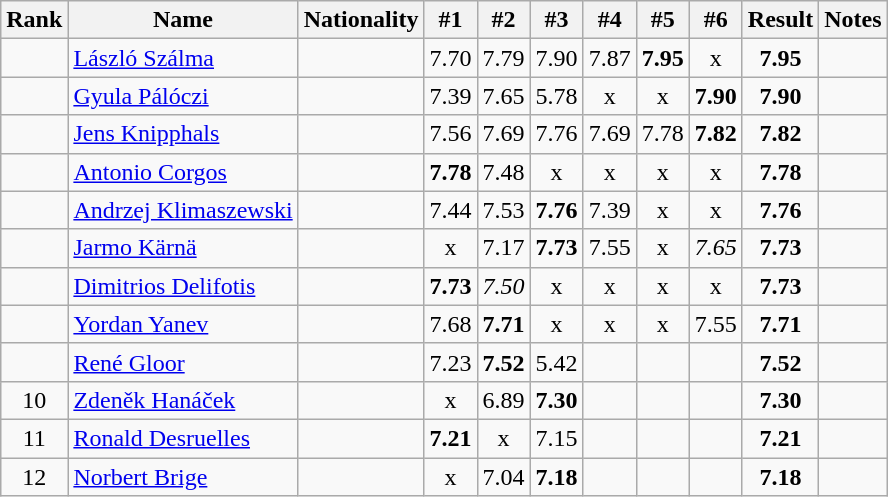<table class="wikitable sortable" style="text-align:center">
<tr>
<th>Rank</th>
<th>Name</th>
<th>Nationality</th>
<th>#1</th>
<th>#2</th>
<th>#3</th>
<th>#4</th>
<th>#5</th>
<th>#6</th>
<th>Result</th>
<th>Notes</th>
</tr>
<tr>
<td></td>
<td align="left"><a href='#'>László Szálma</a></td>
<td align=left></td>
<td>7.70</td>
<td>7.79</td>
<td>7.90</td>
<td>7.87</td>
<td><strong>7.95</strong></td>
<td>x</td>
<td><strong>7.95</strong></td>
<td></td>
</tr>
<tr>
<td></td>
<td align="left"><a href='#'>Gyula Pálóczi</a></td>
<td align=left></td>
<td>7.39</td>
<td>7.65</td>
<td>5.78</td>
<td>x</td>
<td>x</td>
<td><strong>7.90</strong></td>
<td><strong>7.90</strong></td>
<td></td>
</tr>
<tr>
<td></td>
<td align="left"><a href='#'>Jens Knipphals</a></td>
<td align=left></td>
<td>7.56</td>
<td>7.69</td>
<td>7.76</td>
<td>7.69</td>
<td>7.78</td>
<td><strong>7.82</strong></td>
<td><strong>7.82</strong></td>
<td></td>
</tr>
<tr>
<td></td>
<td align="left"><a href='#'>Antonio Corgos</a></td>
<td align=left></td>
<td><strong>7.78</strong></td>
<td>7.48</td>
<td>x</td>
<td>x</td>
<td>x</td>
<td>x</td>
<td><strong>7.78</strong></td>
<td></td>
</tr>
<tr>
<td></td>
<td align="left"><a href='#'>Andrzej Klimaszewski</a></td>
<td align=left></td>
<td>7.44</td>
<td>7.53</td>
<td><strong>7.76</strong></td>
<td>7.39</td>
<td>x</td>
<td>x</td>
<td><strong>7.76</strong></td>
<td></td>
</tr>
<tr>
<td></td>
<td align="left"><a href='#'>Jarmo Kärnä</a></td>
<td align=left></td>
<td>x</td>
<td>7.17</td>
<td><strong>7.73</strong></td>
<td>7.55</td>
<td>x</td>
<td><em>7.65</em></td>
<td><strong>7.73</strong></td>
<td></td>
</tr>
<tr>
<td></td>
<td align="left"><a href='#'>Dimitrios Delifotis</a></td>
<td align=left></td>
<td><strong>7.73</strong></td>
<td><em>7.50</em></td>
<td>x</td>
<td>x</td>
<td>x</td>
<td>x</td>
<td><strong>7.73</strong></td>
<td></td>
</tr>
<tr>
<td></td>
<td align="left"><a href='#'>Yordan Yanev</a></td>
<td align=left></td>
<td>7.68</td>
<td><strong>7.71</strong></td>
<td>x</td>
<td>x</td>
<td>x</td>
<td>7.55</td>
<td><strong>7.71</strong></td>
<td></td>
</tr>
<tr>
<td></td>
<td align="left"><a href='#'>René Gloor</a></td>
<td align=left></td>
<td>7.23</td>
<td><strong>7.52</strong></td>
<td>5.42</td>
<td></td>
<td></td>
<td></td>
<td><strong>7.52</strong></td>
<td></td>
</tr>
<tr>
<td>10</td>
<td align="left"><a href='#'>Zdeněk Hanáček</a></td>
<td align=left></td>
<td>x</td>
<td>6.89</td>
<td><strong>7.30</strong></td>
<td></td>
<td></td>
<td></td>
<td><strong>7.30</strong></td>
<td></td>
</tr>
<tr>
<td>11</td>
<td align="left"><a href='#'>Ronald Desruelles</a></td>
<td align=left></td>
<td><strong>7.21</strong></td>
<td>x</td>
<td>7.15</td>
<td></td>
<td></td>
<td></td>
<td><strong>7.21</strong></td>
<td></td>
</tr>
<tr>
<td>12</td>
<td align="left"><a href='#'>Norbert Brige</a></td>
<td align=left></td>
<td>x</td>
<td>7.04</td>
<td><strong>7.18</strong></td>
<td></td>
<td></td>
<td></td>
<td><strong>7.18</strong></td>
<td></td>
</tr>
</table>
